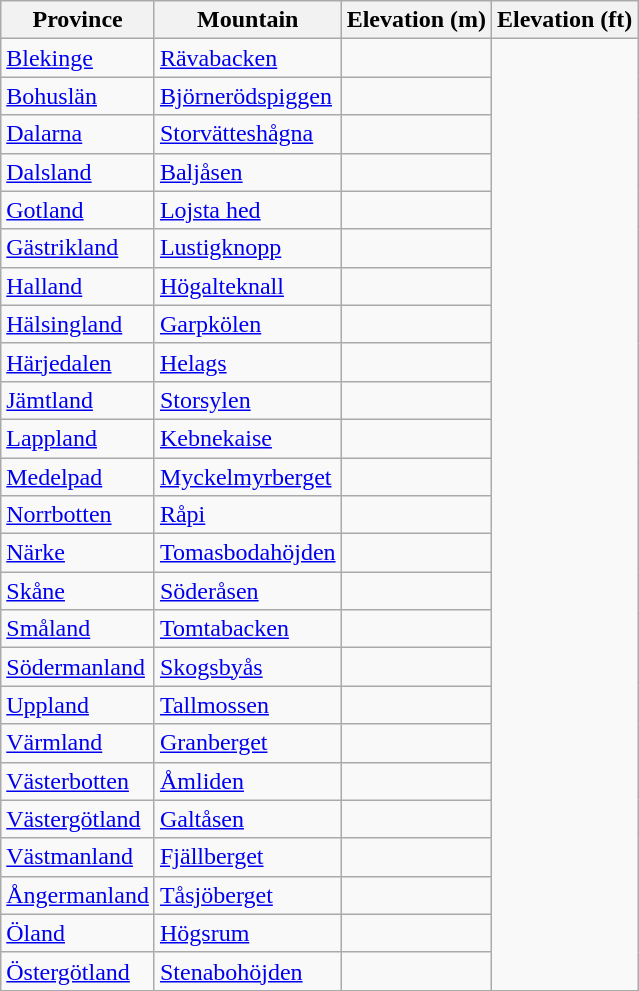<table class="sortable wikitable">
<tr>
<th>Province</th>
<th>Mountain</th>
<th>Elevation (m)</th>
<th>Elevation (ft)</th>
</tr>
<tr>
<td><a href='#'>Blekinge</a></td>
<td><a href='#'>Rävabacken</a></td>
<td></td>
</tr>
<tr>
<td><a href='#'>Bohuslän</a></td>
<td><a href='#'>Björnerödspiggen</a></td>
<td></td>
</tr>
<tr>
<td><a href='#'>Dalarna</a></td>
<td><a href='#'>Storvätteshågna</a></td>
<td></td>
</tr>
<tr>
<td><a href='#'>Dalsland</a></td>
<td><a href='#'>Baljåsen</a></td>
<td></td>
</tr>
<tr>
<td><a href='#'>Gotland</a></td>
<td><a href='#'>Lojsta hed</a></td>
<td></td>
</tr>
<tr>
<td><a href='#'>Gästrikland</a></td>
<td><a href='#'>Lustigknopp</a></td>
<td></td>
</tr>
<tr>
<td><a href='#'>Halland</a></td>
<td><a href='#'>Högalteknall</a></td>
<td></td>
</tr>
<tr>
<td><a href='#'>Hälsingland</a></td>
<td><a href='#'>Garpkölen</a></td>
<td></td>
</tr>
<tr>
<td><a href='#'>Härjedalen</a></td>
<td><a href='#'>Helags</a></td>
<td></td>
</tr>
<tr>
<td><a href='#'>Jämtland</a></td>
<td><a href='#'>Storsylen</a></td>
<td></td>
</tr>
<tr>
<td><a href='#'>Lappland</a></td>
<td><a href='#'>Kebnekaise</a></td>
<td></td>
</tr>
<tr>
<td><a href='#'>Medelpad</a></td>
<td><a href='#'>Myckelmyrberget</a></td>
<td></td>
</tr>
<tr>
<td><a href='#'>Norrbotten</a></td>
<td><a href='#'>Råpi</a></td>
<td></td>
</tr>
<tr>
<td><a href='#'>Närke</a></td>
<td><a href='#'>Tomasbodahöjden</a></td>
<td></td>
</tr>
<tr>
<td><a href='#'>Skåne</a></td>
<td><a href='#'>Söderåsen</a></td>
<td></td>
</tr>
<tr>
<td><a href='#'>Småland</a></td>
<td><a href='#'>Tomtabacken</a></td>
<td></td>
</tr>
<tr>
<td><a href='#'>Södermanland</a></td>
<td><a href='#'>Skogsbyås</a></td>
<td></td>
</tr>
<tr>
<td><a href='#'>Uppland</a></td>
<td><a href='#'>Tallmossen</a></td>
<td></td>
</tr>
<tr>
<td><a href='#'>Värmland</a></td>
<td><a href='#'>Granberget</a></td>
<td></td>
</tr>
<tr>
<td><a href='#'>Västerbotten</a></td>
<td><a href='#'>Åmliden</a></td>
<td></td>
</tr>
<tr>
<td><a href='#'>Västergötland</a></td>
<td><a href='#'>Galtåsen</a></td>
<td></td>
</tr>
<tr>
<td><a href='#'>Västmanland</a></td>
<td><a href='#'>Fjällberget</a></td>
<td></td>
</tr>
<tr>
<td><a href='#'>Ångermanland</a></td>
<td><a href='#'>Tåsjöberget</a></td>
<td></td>
</tr>
<tr>
<td><a href='#'>Öland</a></td>
<td><a href='#'>Högsrum</a></td>
<td></td>
</tr>
<tr>
<td><a href='#'>Östergötland</a></td>
<td><a href='#'>Stenabohöjden</a></td>
<td></td>
</tr>
</table>
